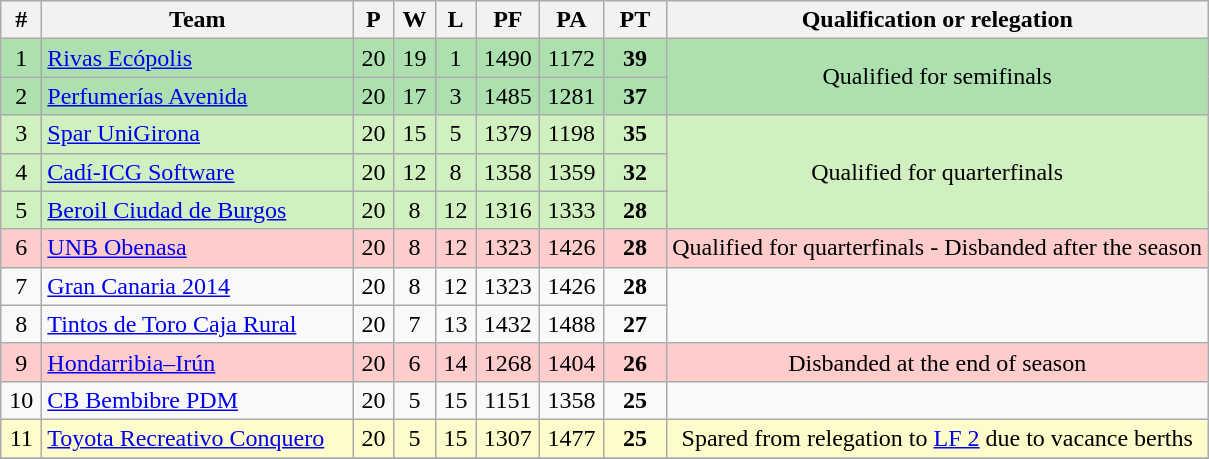<table class="wikitable" style="text-align: center;">
<tr>
<th width=20>#</th>
<th width=200>Team</th>
<th width=20>P</th>
<th width=20>W</th>
<th width=20>L</th>
<th width=35>PF</th>
<th width=35>PA</th>
<th width=35>PT</th>
<th>Qualification or relegation</th>
</tr>
<tr bgcolor=ACE1AF>
<td>1</td>
<td align="left"><a href='#'>Rivas Ecópolis</a></td>
<td>20</td>
<td>19</td>
<td>1</td>
<td>1490</td>
<td>1172</td>
<td><strong>39</strong></td>
<td rowspan=2>Qualified for semifinals</td>
</tr>
<tr bgcolor=ACE1AF>
<td>2</td>
<td align="left"><a href='#'>Perfumerías Avenida</a></td>
<td>20</td>
<td>17</td>
<td>3</td>
<td>1485</td>
<td>1281</td>
<td><strong>37</strong></td>
</tr>
<tr bgcolor=D0F0C0>
<td>3</td>
<td align="left"><a href='#'>Spar UniGirona</a></td>
<td>20</td>
<td>15</td>
<td>5</td>
<td>1379</td>
<td>1198</td>
<td><strong>35</strong></td>
<td rowspan=3>Qualified for quarterfinals</td>
</tr>
<tr bgcolor=D0F0C0>
<td>4</td>
<td align="left"><a href='#'>Cadí-ICG Software</a></td>
<td>20</td>
<td>12</td>
<td>8</td>
<td>1358</td>
<td>1359</td>
<td><strong>32</strong></td>
</tr>
<tr bgcolor=D0F0C0>
<td>5</td>
<td align="left"><a href='#'>Beroil Ciudad de Burgos</a></td>
<td>20</td>
<td>8</td>
<td>12</td>
<td>1316</td>
<td>1333</td>
<td><strong>28</strong></td>
</tr>
<tr bgcolor=FFCCCC>
<td>6</td>
<td align="left"><a href='#'>UNB Obenasa</a></td>
<td>20</td>
<td>8</td>
<td>12</td>
<td>1323</td>
<td>1426</td>
<td><strong>28</strong></td>
<td rowspan=1>Qualified for quarterfinals - Disbanded after the season</td>
</tr>
<tr>
<td>7</td>
<td align="left"><a href='#'>Gran Canaria 2014</a></td>
<td>20</td>
<td>8</td>
<td>12</td>
<td>1323</td>
<td>1426</td>
<td><strong>28</strong></td>
</tr>
<tr>
<td>8</td>
<td align="left"><a href='#'>Tintos de Toro Caja Rural</a></td>
<td>20</td>
<td>7</td>
<td>13</td>
<td>1432</td>
<td>1488</td>
<td><strong>27</strong></td>
</tr>
<tr bgcolor=FFCCCC>
<td>9</td>
<td align="left"><a href='#'>Hondarribia–Irún</a></td>
<td>20</td>
<td>6</td>
<td>14</td>
<td>1268</td>
<td>1404</td>
<td><strong>26</strong></td>
<td rowspan=1>Disbanded at the end of season</td>
</tr>
<tr>
<td>10</td>
<td align="left"><a href='#'>CB Bembibre PDM</a></td>
<td>20</td>
<td>5</td>
<td>15</td>
<td>1151</td>
<td>1358</td>
<td><strong>25</strong></td>
</tr>
<tr bgcolor=FFFCCC>
<td>11</td>
<td align="left"><a href='#'>Toyota Recreativo Conquero</a></td>
<td>20</td>
<td>5</td>
<td>15</td>
<td>1307</td>
<td>1477</td>
<td><strong>25</strong></td>
<td>Spared from relegation to <a href='#'>LF 2</a> due to vacance berths</td>
</tr>
<tr>
</tr>
</table>
